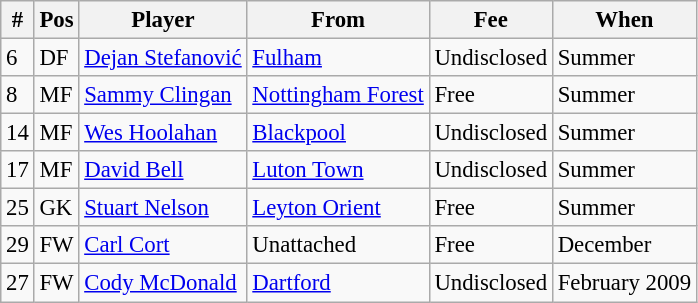<table class="wikitable" style="text-align:center; font-size:95%; text-align:left">
<tr>
<th>#</th>
<th>Pos</th>
<th>Player</th>
<th>From</th>
<th>Fee</th>
<th>When</th>
</tr>
<tr --->
<td>6</td>
<td>DF</td>
<td> <a href='#'>Dejan Stefanović</a></td>
<td><a href='#'>Fulham</a></td>
<td>Undisclosed</td>
<td>Summer</td>
</tr>
<tr --->
<td>8</td>
<td>MF</td>
<td> <a href='#'>Sammy Clingan</a></td>
<td><a href='#'>Nottingham Forest</a></td>
<td>Free</td>
<td>Summer</td>
</tr>
<tr --->
<td>14</td>
<td>MF</td>
<td> <a href='#'>Wes Hoolahan</a></td>
<td><a href='#'>Blackpool</a></td>
<td>Undisclosed</td>
<td>Summer</td>
</tr>
<tr --->
<td>17</td>
<td>MF</td>
<td> <a href='#'>David Bell</a></td>
<td><a href='#'>Luton Town</a></td>
<td>Undisclosed</td>
<td>Summer</td>
</tr>
<tr --->
<td>25</td>
<td>GK</td>
<td> <a href='#'>Stuart Nelson</a></td>
<td><a href='#'>Leyton Orient</a></td>
<td>Free</td>
<td>Summer</td>
</tr>
<tr --->
<td>29</td>
<td>FW</td>
<td> <a href='#'>Carl Cort</a></td>
<td>Unattached</td>
<td>Free</td>
<td>December</td>
</tr>
<tr --->
<td>27</td>
<td>FW</td>
<td> <a href='#'>Cody McDonald</a></td>
<td><a href='#'>Dartford</a></td>
<td>Undisclosed</td>
<td>February 2009</td>
</tr>
</table>
